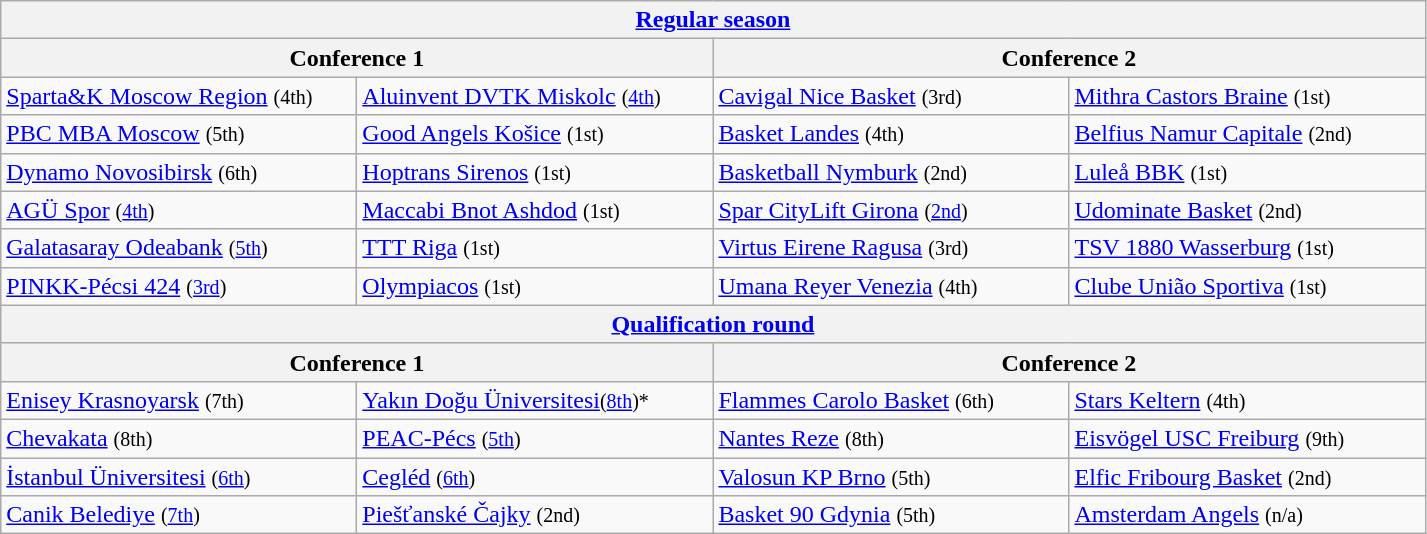<table class="wikitable">
<tr>
<th colspan=4><a href='#'>Regular season</a></th>
</tr>
<tr>
<th colspan=2>Conference 1</th>
<th colspan=2>Conference 2</th>
</tr>
<tr>
<td width=230> <a href='#'>Sparta&K Moscow Region</a> <small>(4th)</small></td>
<td width=230> <a href='#'>Aluinvent DVTK Miskolc</a> <small>(<a href='#'>4th</a>)</small></td>
<td width=230> <a href='#'>Cavigal Nice Basket</a> <small>(3rd)</small></td>
<td width=230> <a href='#'>Mithra Castors Braine</a> <small>(1st)</small></td>
</tr>
<tr>
<td width=230> <a href='#'>PBC MBA Moscow</a> <small>(5th)</small></td>
<td width=230> <a href='#'>Good Angels Košice</a> <small>(1st)</small></td>
<td width=230> <a href='#'>Basket Landes</a> <small>(4th)</small></td>
<td width=230> <a href='#'>Belfius Namur Capitale</a> <small>(2nd)</small></td>
</tr>
<tr>
<td width=230> <a href='#'>Dynamo Novosibirsk</a> <small>(6th)</small></td>
<td width=230> <a href='#'>Hoptrans Sirenos</a> <small>(1st)</small></td>
<td width=230> <a href='#'>Basketball Nymburk</a> <small>(2nd)</small></td>
<td width=230> <a href='#'>Luleå BBK</a> <small>(1st)</small></td>
</tr>
<tr>
<td width=230> <a href='#'>AGÜ Spor</a> <small>(<a href='#'>4th</a>)</small></td>
<td width=230> <a href='#'>Maccabi Bnot Ashdod</a> <small>(1st)</small></td>
<td width=230> <a href='#'>Spar CityLift Girona</a> <small>(<a href='#'>2nd</a>)</small></td>
<td width=230> <a href='#'>Udominate Basket</a> <small>(2nd)</small></td>
</tr>
<tr>
<td width=230> <a href='#'>Galatasaray Odeabank</a> <small>(<a href='#'>5th</a>)</small></td>
<td width=230> <a href='#'>TTT Riga</a> <small>(1st)</small></td>
<td width=230> <a href='#'>Virtus Eirene Ragusa</a> <small>(3rd)</small></td>
<td width=230> <a href='#'>TSV 1880 Wasserburg</a> <small>(1st)</small></td>
</tr>
<tr>
<td width=230> <a href='#'>PINKK-Pécsi 424</a> <small>(<a href='#'>3rd</a>)</small></td>
<td width=230> <a href='#'>Olympiacos</a> <small>(1st)</small></td>
<td width=230> <a href='#'>Umana Reyer Venezia</a> <small>(4th)</small></td>
<td width=230> <a href='#'>Clube União Sportiva</a> <small>(1st)</small></td>
</tr>
<tr>
<th colspan=4><a href='#'>Qualification round</a></th>
</tr>
<tr>
<th colspan=2>Conference 1</th>
<th colspan=2>Conference 2</th>
</tr>
<tr>
<td width=230> <a href='#'>Enisey Krasnoyarsk</a> <small>(7th)</small></td>
<td width=230> <a href='#'>Yakın Doğu Üniversitesi</a><small>(<a href='#'>8th</a>)*</small></td>
<td width=230> <a href='#'>Flammes Carolo Basket</a> <small>(6th)</small></td>
<td width=230> <a href='#'>Stars Keltern</a> <small>(4th)</small></td>
</tr>
<tr>
<td width=230> <a href='#'>Chevakata</a> <small>(8th)</small></td>
<td width=230> <a href='#'>PEAC-Pécs</a> <small>(<a href='#'>5th</a>)</small></td>
<td width=230> <a href='#'>Nantes Reze</a> <small>(8th)</small></td>
<td width=230> <a href='#'>Eisvögel USC Freiburg</a> <small>(9th)</small></td>
</tr>
<tr>
<td width=230> <a href='#'>İstanbul Üniversitesi</a> <small>(<a href='#'>6th</a>)</small></td>
<td width=230> <a href='#'>Cegléd</a> <small>(<a href='#'>6th</a>)</small></td>
<td width=230> <a href='#'>Valosun KP Brno</a> <small>(5th)</small></td>
<td width=230> <a href='#'>Elfic Fribourg Basket</a> <small>(2nd)</small></td>
</tr>
<tr>
<td width=230> <a href='#'>Canik Belediye</a> <small>(<a href='#'>7th</a>)</small></td>
<td width=230> <a href='#'>Piešťanské Čajky</a> <small>(2nd)</small></td>
<td width=230> <a href='#'>Basket 90 Gdynia</a> <small>(5th)</small></td>
<td width=230> <a href='#'>Amsterdam Angels</a> <small>(n/a)</small></td>
</tr>
</table>
